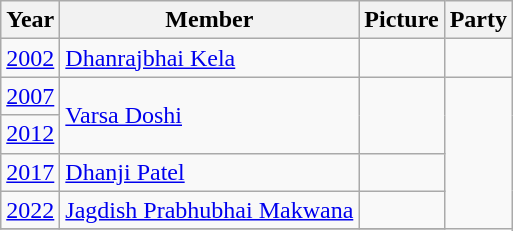<table class="wikitable sortable">
<tr>
<th>Year</th>
<th>Member</th>
<th>Picture</th>
<th colspan="2">Party</th>
</tr>
<tr>
<td><a href='#'>2002</a></td>
<td><a href='#'>Dhanrajbhai Kela</a></td>
<td></td>
<td></td>
</tr>
<tr>
<td><a href='#'>2007</a></td>
<td rowspan="2"><a href='#'>Varsa Doshi</a></td>
<td rowspan="2"></td>
</tr>
<tr>
<td><a href='#'>2012</a></td>
</tr>
<tr>
<td><a href='#'>2017</a></td>
<td><a href='#'>Dhanji Patel</a></td>
<td></td>
</tr>
<tr>
<td><a href='#'>2022</a></td>
<td><a href='#'>Jagdish Prabhubhai Makwana</a></td>
<td></td>
</tr>
<tr>
</tr>
</table>
